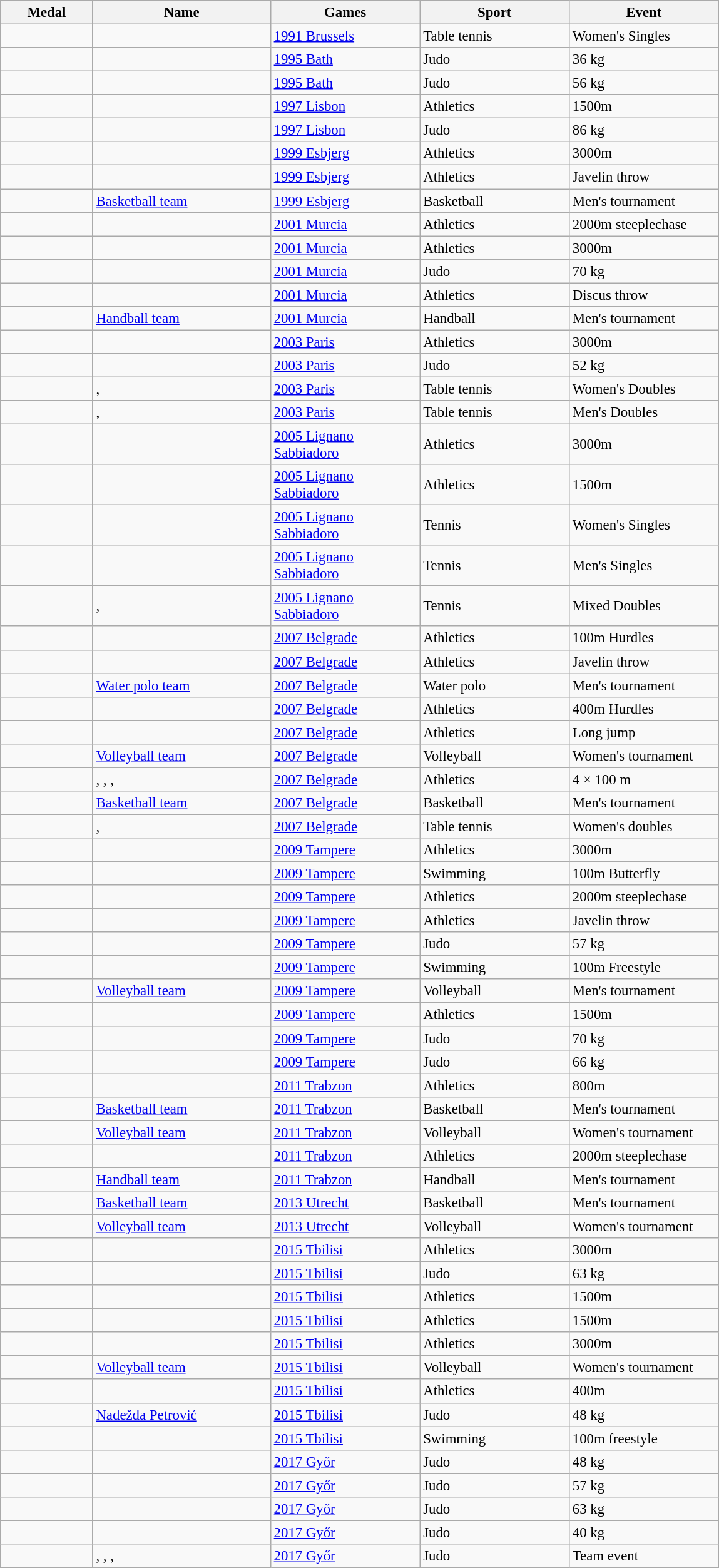<table class="wikitable sortable" style="font-size: 95%;">
<tr>
<th style="width:6em">Medal</th>
<th style="width:12em">Name</th>
<th style="width:10em">Games</th>
<th style="width:10em">Sport</th>
<th style="width:10em">Event</th>
</tr>
<tr>
<td></td>
<td></td>
<td> <a href='#'>1991 Brussels</a></td>
<td> Table tennis</td>
<td>Women's Singles</td>
</tr>
<tr>
<td></td>
<td></td>
<td> <a href='#'>1995 Bath</a></td>
<td> Judo</td>
<td>36 kg</td>
</tr>
<tr>
<td></td>
<td></td>
<td> <a href='#'>1995 Bath</a></td>
<td> Judo</td>
<td>56 kg</td>
</tr>
<tr>
<td></td>
<td></td>
<td> <a href='#'>1997 Lisbon</a></td>
<td> Athletics</td>
<td>1500m</td>
</tr>
<tr>
<td></td>
<td></td>
<td> <a href='#'>1997 Lisbon</a></td>
<td> Judo</td>
<td>86 kg</td>
</tr>
<tr>
<td></td>
<td></td>
<td> <a href='#'>1999 Esbjerg</a></td>
<td> Athletics</td>
<td>3000m</td>
</tr>
<tr>
<td></td>
<td></td>
<td> <a href='#'>1999 Esbjerg</a></td>
<td> Athletics</td>
<td>Javelin throw</td>
</tr>
<tr>
<td></td>
<td><a href='#'>Basketball team</a></td>
<td> <a href='#'>1999 Esbjerg</a></td>
<td> Basketball</td>
<td>Men's tournament</td>
</tr>
<tr>
<td></td>
<td></td>
<td> <a href='#'>2001 Murcia</a></td>
<td> Athletics</td>
<td>2000m steeplechase</td>
</tr>
<tr>
<td></td>
<td></td>
<td> <a href='#'>2001 Murcia</a></td>
<td> Athletics</td>
<td>3000m</td>
</tr>
<tr>
<td></td>
<td></td>
<td> <a href='#'>2001 Murcia</a></td>
<td> Judo</td>
<td>70 kg</td>
</tr>
<tr>
<td></td>
<td></td>
<td> <a href='#'>2001 Murcia</a></td>
<td> Athletics</td>
<td>Discus throw</td>
</tr>
<tr>
<td></td>
<td><a href='#'>Handball team</a></td>
<td> <a href='#'>2001 Murcia</a></td>
<td> Handball</td>
<td>Men's tournament</td>
</tr>
<tr>
<td></td>
<td></td>
<td> <a href='#'>2003 Paris</a></td>
<td> Athletics</td>
<td>3000m</td>
</tr>
<tr>
<td></td>
<td></td>
<td> <a href='#'>2003 Paris</a></td>
<td> Judo</td>
<td>52 kg</td>
</tr>
<tr>
<td></td>
<td>, </td>
<td> <a href='#'>2003 Paris</a></td>
<td> Table tennis</td>
<td>Women's Doubles</td>
</tr>
<tr>
<td></td>
<td>, </td>
<td> <a href='#'>2003 Paris</a></td>
<td> Table tennis</td>
<td>Men's Doubles</td>
</tr>
<tr>
<td></td>
<td></td>
<td> <a href='#'>2005 Lignano Sabbiadoro</a></td>
<td> Athletics</td>
<td>3000m</td>
</tr>
<tr>
<td></td>
<td></td>
<td> <a href='#'>2005 Lignano Sabbiadoro</a></td>
<td> Athletics</td>
<td>1500m</td>
</tr>
<tr>
<td></td>
<td></td>
<td> <a href='#'>2005 Lignano Sabbiadoro</a></td>
<td> Tennis</td>
<td>Women's Singles</td>
</tr>
<tr>
<td></td>
<td></td>
<td> <a href='#'>2005 Lignano Sabbiadoro</a></td>
<td> Tennis</td>
<td>Men's Singles</td>
</tr>
<tr>
<td></td>
<td>, </td>
<td> <a href='#'>2005 Lignano Sabbiadoro</a></td>
<td> Tennis</td>
<td>Mixed Doubles</td>
</tr>
<tr>
<td></td>
<td></td>
<td> <a href='#'>2007 Belgrade</a></td>
<td> Athletics</td>
<td>100m Hurdles</td>
</tr>
<tr>
<td></td>
<td></td>
<td> <a href='#'>2007 Belgrade</a></td>
<td> Athletics</td>
<td>Javelin throw</td>
</tr>
<tr>
<td></td>
<td><a href='#'>Water polo team</a></td>
<td> <a href='#'>2007 Belgrade</a></td>
<td> Water polo</td>
<td>Men's tournament</td>
</tr>
<tr>
<td></td>
<td></td>
<td> <a href='#'>2007 Belgrade</a></td>
<td> Athletics</td>
<td>400m Hurdles</td>
</tr>
<tr>
<td></td>
<td></td>
<td> <a href='#'>2007 Belgrade</a></td>
<td> Athletics</td>
<td>Long jump</td>
</tr>
<tr>
<td></td>
<td><a href='#'>Volleyball team</a></td>
<td> <a href='#'>2007 Belgrade</a></td>
<td> Volleyball</td>
<td>Women's tournament</td>
</tr>
<tr>
<td></td>
<td>, , , </td>
<td> <a href='#'>2007 Belgrade</a></td>
<td> Athletics</td>
<td>4 × 100 m</td>
</tr>
<tr>
<td></td>
<td><a href='#'>Basketball team</a></td>
<td> <a href='#'>2007 Belgrade</a></td>
<td> Basketball</td>
<td>Men's tournament</td>
</tr>
<tr>
<td></td>
<td>, </td>
<td> <a href='#'>2007 Belgrade</a></td>
<td> Table tennis</td>
<td>Women's doubles</td>
</tr>
<tr>
<td></td>
<td></td>
<td> <a href='#'>2009 Tampere</a></td>
<td> Athletics</td>
<td>3000m</td>
</tr>
<tr>
<td></td>
<td></td>
<td> <a href='#'>2009 Tampere</a></td>
<td> Swimming</td>
<td>100m Butterfly</td>
</tr>
<tr>
<td></td>
<td></td>
<td> <a href='#'>2009 Tampere</a></td>
<td> Athletics</td>
<td>2000m steeplechase</td>
</tr>
<tr>
<td></td>
<td></td>
<td> <a href='#'>2009 Tampere</a></td>
<td> Athletics</td>
<td>Javelin throw</td>
</tr>
<tr>
<td></td>
<td></td>
<td> <a href='#'>2009 Tampere</a></td>
<td> Judo</td>
<td>57 kg</td>
</tr>
<tr>
<td></td>
<td></td>
<td> <a href='#'>2009 Tampere</a></td>
<td> Swimming</td>
<td>100m Freestyle</td>
</tr>
<tr>
<td></td>
<td><a href='#'>Volleyball team</a></td>
<td> <a href='#'>2009 Tampere</a></td>
<td> Volleyball</td>
<td>Men's tournament</td>
</tr>
<tr>
<td></td>
<td></td>
<td> <a href='#'>2009 Tampere</a></td>
<td> Athletics</td>
<td>1500m</td>
</tr>
<tr>
<td></td>
<td></td>
<td> <a href='#'>2009 Tampere</a></td>
<td> Judo</td>
<td>70 kg</td>
</tr>
<tr>
<td></td>
<td></td>
<td> <a href='#'>2009 Tampere</a></td>
<td> Judo</td>
<td>66 kg</td>
</tr>
<tr>
<td></td>
<td></td>
<td> <a href='#'>2011 Trabzon</a></td>
<td> Athletics</td>
<td>800m</td>
</tr>
<tr>
<td></td>
<td><a href='#'>Basketball team</a></td>
<td> <a href='#'>2011 Trabzon</a></td>
<td> Basketball</td>
<td>Men's tournament</td>
</tr>
<tr>
<td></td>
<td><a href='#'>Volleyball team</a></td>
<td> <a href='#'>2011 Trabzon</a></td>
<td> Volleyball</td>
<td>Women's tournament</td>
</tr>
<tr>
<td></td>
<td></td>
<td> <a href='#'>2011 Trabzon</a></td>
<td> Athletics</td>
<td>2000m steeplechase</td>
</tr>
<tr>
<td></td>
<td><a href='#'>Handball team</a></td>
<td> <a href='#'>2011 Trabzon</a></td>
<td> Handball</td>
<td>Men's tournament</td>
</tr>
<tr>
<td></td>
<td><a href='#'>Basketball team</a></td>
<td> <a href='#'>2013 Utrecht</a></td>
<td> Basketball</td>
<td>Men's tournament</td>
</tr>
<tr>
<td></td>
<td><a href='#'>Volleyball team</a></td>
<td> <a href='#'>2013 Utrecht</a></td>
<td> Volleyball</td>
<td>Women's tournament</td>
</tr>
<tr>
<td></td>
<td></td>
<td> <a href='#'>2015 Tbilisi</a></td>
<td> Athletics</td>
<td>3000m</td>
</tr>
<tr>
<td></td>
<td></td>
<td> <a href='#'>2015 Tbilisi</a></td>
<td> Judo</td>
<td>63 kg</td>
</tr>
<tr>
<td></td>
<td></td>
<td> <a href='#'>2015 Tbilisi</a></td>
<td> Athletics</td>
<td>1500m</td>
</tr>
<tr>
<td></td>
<td></td>
<td> <a href='#'>2015 Tbilisi</a></td>
<td> Athletics</td>
<td>1500m</td>
</tr>
<tr>
<td></td>
<td></td>
<td> <a href='#'>2015 Tbilisi</a></td>
<td> Athletics</td>
<td>3000m</td>
</tr>
<tr>
<td></td>
<td><a href='#'>Volleyball team</a></td>
<td> <a href='#'>2015 Tbilisi</a></td>
<td> Volleyball</td>
<td>Women's tournament</td>
</tr>
<tr>
<td></td>
<td></td>
<td> <a href='#'>2015 Tbilisi</a></td>
<td> Athletics</td>
<td>400m</td>
</tr>
<tr>
<td></td>
<td><a href='#'>Nadežda Petrović</a></td>
<td> <a href='#'>2015 Tbilisi</a></td>
<td> Judo</td>
<td>48 kg</td>
</tr>
<tr>
<td></td>
<td></td>
<td> <a href='#'>2015 Tbilisi</a></td>
<td> Swimming</td>
<td>100m freestyle</td>
</tr>
<tr>
<td></td>
<td></td>
<td> <a href='#'>2017 Győr</a></td>
<td> Judo</td>
<td>48 kg</td>
</tr>
<tr>
<td></td>
<td></td>
<td> <a href='#'>2017 Győr</a></td>
<td> Judo</td>
<td>57 kg</td>
</tr>
<tr>
<td></td>
<td></td>
<td> <a href='#'>2017 Győr</a></td>
<td> Judo</td>
<td>63 kg</td>
</tr>
<tr>
<td></td>
<td></td>
<td> <a href='#'>2017 Győr</a></td>
<td> Judo</td>
<td>40 kg</td>
</tr>
<tr>
<td></td>
<td>, , , </td>
<td> <a href='#'>2017 Győr</a></td>
<td> Judo</td>
<td>Team event</td>
</tr>
</table>
